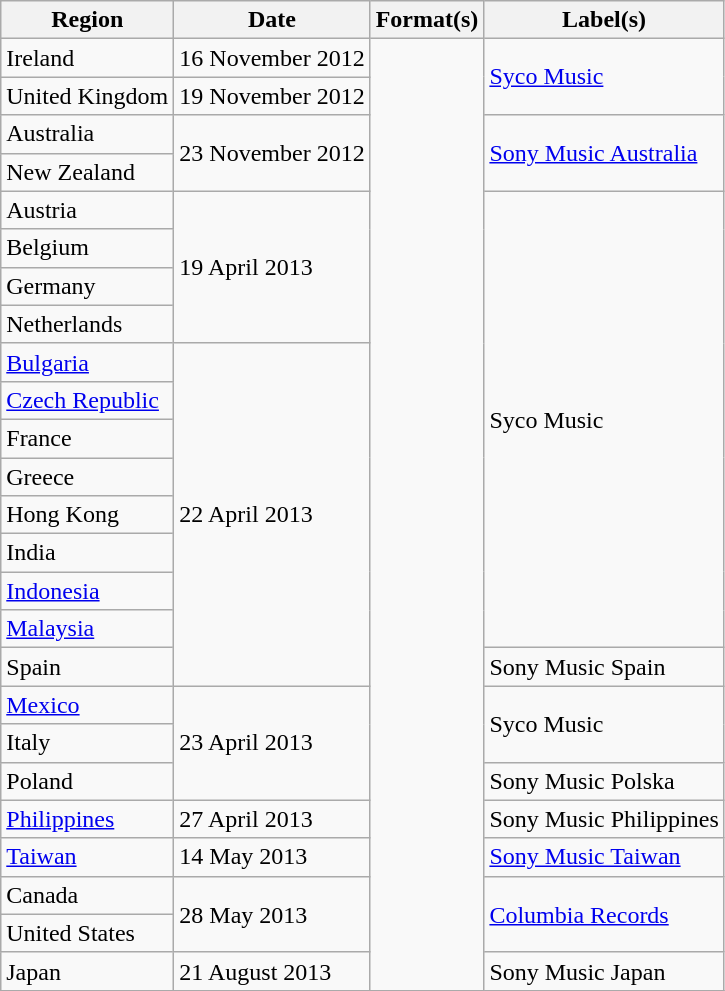<table class="wikitable plainrowheaders">
<tr>
<th scope="col">Region</th>
<th scope="col">Date</th>
<th scope="col">Format(s)</th>
<th scope="col">Label(s)</th>
</tr>
<tr>
<td>Ireland</td>
<td>16 November 2012</td>
<td rowspan="25"></td>
<td rowspan="2"><a href='#'>Syco Music</a></td>
</tr>
<tr>
<td>United Kingdom</td>
<td>19 November 2012</td>
</tr>
<tr>
<td>Australia</td>
<td rowspan="2">23 November 2012</td>
<td rowspan="2"><a href='#'>Sony Music Australia</a></td>
</tr>
<tr>
<td>New Zealand</td>
</tr>
<tr>
<td>Austria</td>
<td rowspan="4">19 April 2013</td>
<td rowspan="12">Syco Music</td>
</tr>
<tr>
<td>Belgium</td>
</tr>
<tr>
<td>Germany</td>
</tr>
<tr>
<td>Netherlands</td>
</tr>
<tr>
<td><a href='#'>Bulgaria</a></td>
<td rowspan="9">22 April 2013</td>
</tr>
<tr>
<td><a href='#'>Czech Republic</a></td>
</tr>
<tr>
<td>France</td>
</tr>
<tr>
<td>Greece</td>
</tr>
<tr>
<td>Hong Kong</td>
</tr>
<tr>
<td>India</td>
</tr>
<tr>
<td><a href='#'>Indonesia</a></td>
</tr>
<tr>
<td><a href='#'>Malaysia</a></td>
</tr>
<tr>
<td>Spain</td>
<td rowspan="1">Sony Music Spain</td>
</tr>
<tr>
<td><a href='#'>Mexico</a></td>
<td rowspan="3">23 April 2013</td>
<td rowspan="2">Syco Music</td>
</tr>
<tr>
<td>Italy</td>
</tr>
<tr>
<td>Poland</td>
<td>Sony Music Polska</td>
</tr>
<tr>
<td><a href='#'>Philippines</a></td>
<td>27 April 2013</td>
<td>Sony Music Philippines</td>
</tr>
<tr>
<td><a href='#'>Taiwan</a></td>
<td>14 May 2013</td>
<td><a href='#'>Sony Music Taiwan</a></td>
</tr>
<tr>
<td>Canada</td>
<td rowspan="2">28 May 2013</td>
<td rowspan="2"><a href='#'>Columbia Records</a></td>
</tr>
<tr>
<td>United States</td>
</tr>
<tr>
<td>Japan</td>
<td>21 August 2013</td>
<td>Sony Music Japan</td>
</tr>
<tr>
</tr>
</table>
